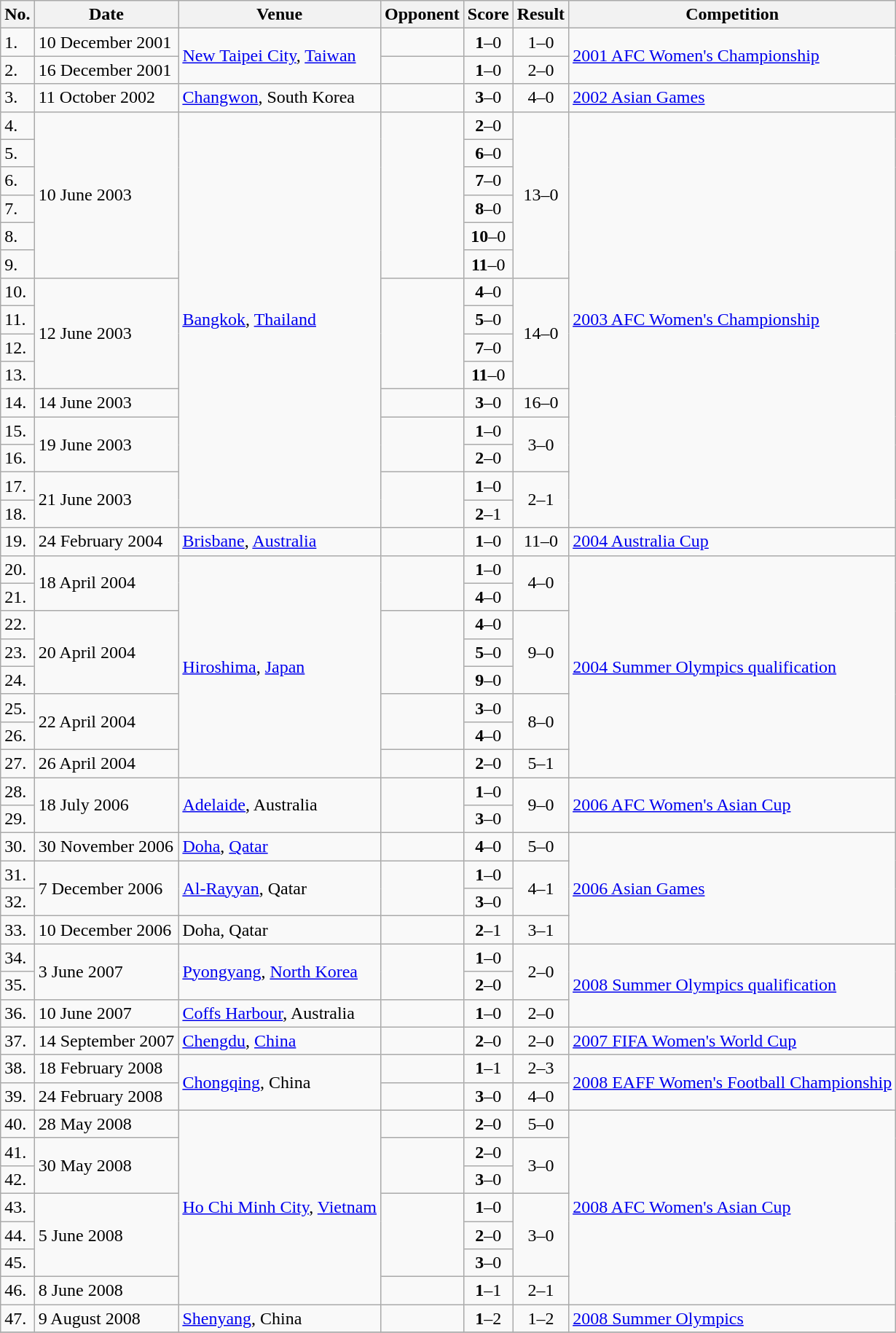<table class="wikitable">
<tr>
<th>No.</th>
<th>Date</th>
<th>Venue</th>
<th>Opponent</th>
<th>Score</th>
<th>Result</th>
<th>Competition</th>
</tr>
<tr>
<td>1.</td>
<td>10 December 2001</td>
<td rowspan=2><a href='#'>New Taipei City</a>, <a href='#'>Taiwan</a></td>
<td></td>
<td align=center><strong>1</strong>–0</td>
<td align=center>1–0</td>
<td rowspan=2><a href='#'>2001 AFC Women's Championship</a></td>
</tr>
<tr>
<td>2.</td>
<td>16 December 2001</td>
<td></td>
<td align=center><strong>1</strong>–0</td>
<td align=center>2–0</td>
</tr>
<tr>
<td>3.</td>
<td>11 October 2002</td>
<td><a href='#'>Changwon</a>, South Korea</td>
<td></td>
<td align=center><strong>3</strong>–0</td>
<td align=center>4–0</td>
<td><a href='#'>2002 Asian Games</a></td>
</tr>
<tr>
<td>4.</td>
<td rowspan=6>10 June 2003</td>
<td rowspan=15><a href='#'>Bangkok</a>, <a href='#'>Thailand</a></td>
<td rowspan=6></td>
<td align=center><strong>2</strong>–0</td>
<td rowspan=6 align=center>13–0</td>
<td rowspan=15><a href='#'>2003 AFC Women's Championship</a></td>
</tr>
<tr>
<td>5.</td>
<td align=center><strong>6</strong>–0</td>
</tr>
<tr>
<td>6.</td>
<td align=center><strong>7</strong>–0</td>
</tr>
<tr>
<td>7.</td>
<td align=center><strong>8</strong>–0</td>
</tr>
<tr>
<td>8.</td>
<td align=center><strong>10</strong>–0</td>
</tr>
<tr>
<td>9.</td>
<td align=center><strong>11</strong>–0</td>
</tr>
<tr>
<td>10.</td>
<td rowspan=4>12 June 2003</td>
<td rowspan=4></td>
<td align=center><strong>4</strong>–0</td>
<td rowspan=4 align=center>14–0</td>
</tr>
<tr>
<td>11.</td>
<td align=center><strong>5</strong>–0</td>
</tr>
<tr>
<td>12.</td>
<td align=center><strong>7</strong>–0</td>
</tr>
<tr>
<td>13.</td>
<td align=center><strong>11</strong>–0</td>
</tr>
<tr>
<td>14.</td>
<td>14 June 2003</td>
<td></td>
<td align=center><strong>3</strong>–0</td>
<td align=center>16–0</td>
</tr>
<tr>
<td>15.</td>
<td rowspan=2>19 June 2003</td>
<td rowspan=2></td>
<td align=center><strong>1</strong>–0</td>
<td rowspan=2 align=center>3–0</td>
</tr>
<tr>
<td>16.</td>
<td align=center><strong>2</strong>–0</td>
</tr>
<tr>
<td>17.</td>
<td rowspan=2>21 June 2003</td>
<td rowspan=2></td>
<td align=center><strong>1</strong>–0</td>
<td rowspan=2 align=center>2–1 </td>
</tr>
<tr>
<td>18.</td>
<td align=center><strong>2</strong>–1</td>
</tr>
<tr>
<td>19.</td>
<td>24 February 2004</td>
<td><a href='#'>Brisbane</a>, <a href='#'>Australia</a></td>
<td></td>
<td align=center><strong>1</strong>–0</td>
<td align=center>11–0</td>
<td><a href='#'>2004 Australia Cup</a></td>
</tr>
<tr>
<td>20.</td>
<td rowspan=2>18 April 2004</td>
<td rowspan=8><a href='#'>Hiroshima</a>, <a href='#'>Japan</a></td>
<td rowspan=2></td>
<td align=center><strong>1</strong>–0</td>
<td rowspan=2 align=center>4–0</td>
<td rowspan=8><a href='#'>2004 Summer Olympics qualification</a></td>
</tr>
<tr>
<td>21.</td>
<td align=center><strong>4</strong>–0</td>
</tr>
<tr>
<td>22.</td>
<td rowspan=3>20 April 2004</td>
<td rowspan=3></td>
<td align=center><strong>4</strong>–0</td>
<td rowspan=3 align=center>9–0</td>
</tr>
<tr>
<td>23.</td>
<td align=center><strong>5</strong>–0</td>
</tr>
<tr>
<td>24.</td>
<td align=center><strong>9</strong>–0</td>
</tr>
<tr>
<td>25.</td>
<td rowspan=2>22 April 2004</td>
<td rowspan=2></td>
<td align=center><strong>3</strong>–0</td>
<td rowspan=2 align=center>8–0</td>
</tr>
<tr>
<td>26.</td>
<td align=center><strong>4</strong>–0</td>
</tr>
<tr>
<td>27.</td>
<td>26 April 2004</td>
<td></td>
<td align=center><strong>2</strong>–0</td>
<td align=center>5–1</td>
</tr>
<tr>
<td>28.</td>
<td rowspan=2>18 July 2006</td>
<td rowspan=2><a href='#'>Adelaide</a>, Australia</td>
<td rowspan=2></td>
<td align=center><strong>1</strong>–0</td>
<td rowspan=2 align=center>9–0</td>
<td rowspan=2><a href='#'>2006 AFC Women's Asian Cup</a></td>
</tr>
<tr>
<td>29.</td>
<td align=center><strong>3</strong>–0</td>
</tr>
<tr>
<td>30.</td>
<td>30 November 2006</td>
<td><a href='#'>Doha</a>, <a href='#'>Qatar</a></td>
<td></td>
<td align=center><strong>4</strong>–0</td>
<td align=center>5–0</td>
<td rowspan=4><a href='#'>2006 Asian Games</a></td>
</tr>
<tr>
<td>31.</td>
<td rowspan=2>7 December 2006</td>
<td rowspan=2><a href='#'>Al-Rayyan</a>, Qatar</td>
<td rowspan=2></td>
<td align=center><strong>1</strong>–0</td>
<td rowspan=2 align=center>4–1</td>
</tr>
<tr>
<td>32.</td>
<td align=center><strong>3</strong>–0</td>
</tr>
<tr>
<td>33.</td>
<td>10 December 2006</td>
<td>Doha, Qatar</td>
<td></td>
<td align=center><strong>2</strong>–1</td>
<td align=center>3–1 </td>
</tr>
<tr>
<td>34.</td>
<td rowspan=2>3 June 2007</td>
<td rowspan=2><a href='#'>Pyongyang</a>, <a href='#'>North Korea</a></td>
<td rowspan=2></td>
<td align=center><strong>1</strong>–0</td>
<td rowspan=2 align=center>2–0</td>
<td rowspan=3><a href='#'>2008 Summer Olympics qualification</a></td>
</tr>
<tr>
<td>35.</td>
<td align=center><strong>2</strong>–0</td>
</tr>
<tr>
<td>36.</td>
<td>10 June 2007</td>
<td><a href='#'>Coffs Harbour</a>, Australia</td>
<td></td>
<td align=center><strong>1</strong>–0</td>
<td align=center>2–0</td>
</tr>
<tr>
<td>37.</td>
<td>14 September 2007</td>
<td><a href='#'>Chengdu</a>, <a href='#'>China</a></td>
<td></td>
<td align=center><strong>2</strong>–0</td>
<td align=center>2–0</td>
<td><a href='#'>2007 FIFA Women's World Cup</a></td>
</tr>
<tr>
<td>38.</td>
<td>18 February 2008</td>
<td rowspan=2><a href='#'>Chongqing</a>, China</td>
<td></td>
<td align=center><strong>1</strong>–1</td>
<td align=center>2–3</td>
<td rowspan=2><a href='#'>2008 EAFF Women's Football Championship</a></td>
</tr>
<tr>
<td>39.</td>
<td>24 February 2008</td>
<td></td>
<td align=center><strong>3</strong>–0</td>
<td align=center>4–0</td>
</tr>
<tr>
<td>40.</td>
<td>28 May 2008</td>
<td rowspan=7><a href='#'>Ho Chi Minh City</a>, <a href='#'>Vietnam</a></td>
<td></td>
<td align=center><strong>2</strong>–0</td>
<td align=center>5–0</td>
<td rowspan=7><a href='#'>2008 AFC Women's Asian Cup</a></td>
</tr>
<tr>
<td>41.</td>
<td rowspan=2>30 May 2008</td>
<td rowspan=2></td>
<td align=center><strong>2</strong>–0</td>
<td rowspan=2 align=center>3–0</td>
</tr>
<tr>
<td>42.</td>
<td align=center><strong>3</strong>–0</td>
</tr>
<tr>
<td>43.</td>
<td rowspan=3>5 June 2008</td>
<td rowspan=3></td>
<td align=center><strong>1</strong>–0</td>
<td rowspan=3 align=center>3–0</td>
</tr>
<tr>
<td>44.</td>
<td align=center><strong>2</strong>–0</td>
</tr>
<tr>
<td>45.</td>
<td align=center><strong>3</strong>–0</td>
</tr>
<tr>
<td>46.</td>
<td>8 June 2008</td>
<td></td>
<td align=center><strong>1</strong>–1</td>
<td align=center>2–1</td>
</tr>
<tr>
<td>47.</td>
<td>9 August 2008</td>
<td><a href='#'>Shenyang</a>, China</td>
<td></td>
<td align=center><strong>1</strong>–2</td>
<td align=center>1–2</td>
<td><a href='#'>2008 Summer Olympics</a></td>
</tr>
<tr>
</tr>
</table>
